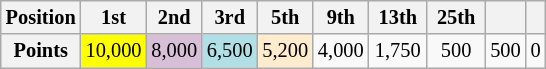<table class="wikitable" style="font-size:85%; text-align:center">
<tr>
<th>Position</th>
<th bgcolor=yellow> 1st </th>
<th bgcolor=thistle> 2nd </th>
<th bgcolor=#B0E0E6> 3rd </th>
<th bgcolor=ffebcd> 5th </th>
<th> 9th </th>
<th> 13th </th>
<th> 25th </th>
<th>  </th>
<th>  </th>
</tr>
<tr>
<th>Points</th>
<td bgcolor=yellow>10,000</td>
<td bgcolor=thistle>8,000</td>
<td bgcolor=#B0E0E6>6,500</td>
<td bgcolor=ffebcd>5,200</td>
<td>4,000</td>
<td>1,750</td>
<td>500</td>
<td>500</td>
<td>0</td>
</tr>
</table>
